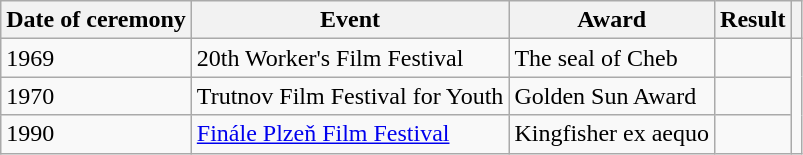<table class="wikitable sortable">
<tr>
<th scope="col">Date of ceremony</th>
<th scope="col">Event</th>
<th scope="col">Award</th>
<th scope="col">Result</th>
<th scope="col" class="unsortable"></th>
</tr>
<tr>
<td>1969</td>
<td>20th Worker's Film Festival</td>
<td>The seal of Cheb</td>
<td></td>
<td rowspan="3"></td>
</tr>
<tr>
<td>1970</td>
<td>Trutnov Film Festival for Youth</td>
<td>Golden Sun Award</td>
<td></td>
</tr>
<tr>
<td>1990</td>
<td><a href='#'>Finále Plzeň Film Festival</a></td>
<td>Kingfisher ex aequo</td>
<td></td>
</tr>
</table>
